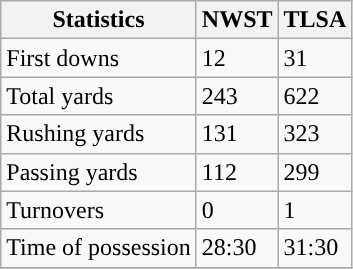<table class="wikitable" style="float: left;">
<tr>
<th>Statistics</th>
<th>NWST</th>
<th>TLSA</th>
</tr>
<tr>
<td>First downs</td>
<td>12</td>
<td>31</td>
</tr>
<tr>
<td>Total yards</td>
<td>243</td>
<td>622</td>
</tr>
<tr>
<td>Rushing yards</td>
<td>131</td>
<td>323</td>
</tr>
<tr>
<td>Passing yards</td>
<td>112</td>
<td>299</td>
</tr>
<tr>
<td>Turnovers</td>
<td>0</td>
<td>1</td>
</tr>
<tr>
<td>Time of possession</td>
<td>28:30</td>
<td>31:30</td>
</tr>
<tr>
</tr>
</table>
